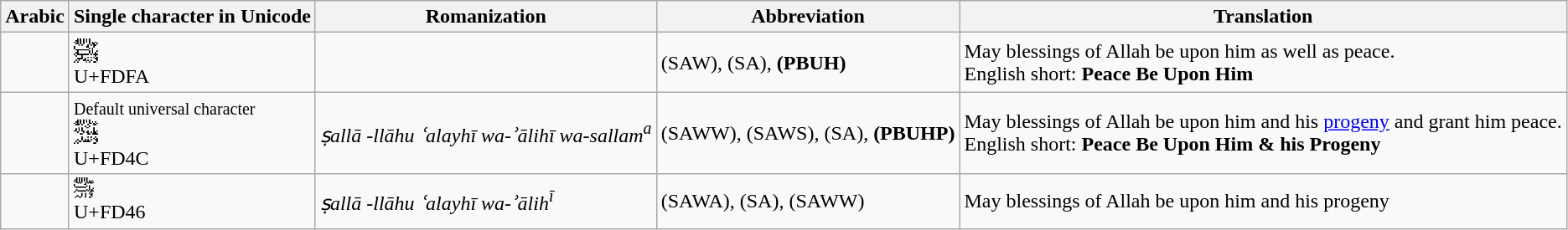<table class="wikitable">
<tr>
<th>Arabic</th>
<th>Single character in Unicode</th>
<th>Romanization</th>
<th>Abbreviation</th>
<th>Translation</th>
</tr>
<tr>
<td></td>
<td><big>ﷺ</big><br>U+FDFA<br></td>
<td></td>
<td>(SAW), (SA), <strong>(PBUH)</strong></td>
<td>May blessings of Allah be upon him as well as peace.<br>English short: <strong>Peace Be Upon Him</strong></td>
</tr>
<tr>
<td></td>
<td><small>Default universal character</small><br><big>﵌</big><br>U+FD4C<br></td>
<td><em>ṣallā -llāhu ʿalayhī wa-ʾālihī wa-sallam<sup>a</sup></em></td>
<td>(SAWW), (SAWS), (SA), <strong>(PBUHP)</strong></td>
<td>May blessings of Allah be upon him and his <a href='#'>progeny</a> and grant him peace.<br>English short: <strong>Peace Be Upon Him & his Progeny</strong></td>
</tr>
<tr>
<td></td>
<td>﵆<br>U+FD46</td>
<td><em>ṣallā -llāhu ʿalayhī wa-ʾālih<sup>ī</sup></em></td>
<td>(SAWA), (SA), (SAWW)</td>
<td>May blessings of Allah be upon him and his progeny</td>
</tr>
</table>
